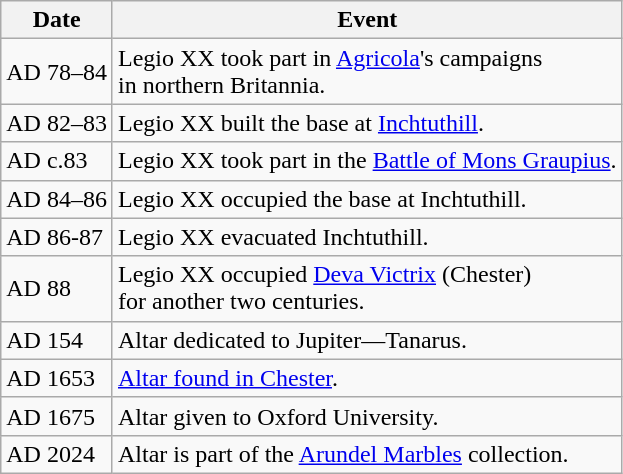<table class=wikitable>
<tr>
<th>Date</th>
<th>Event</th>
</tr>
<tr>
<td>AD 78–84</td>
<td>Legio XX took part in <a href='#'>Agricola</a>'s campaigns<br>in northern Britannia.</td>
</tr>
<tr>
<td>AD 82–83</td>
<td>Legio XX built the base at <a href='#'>Inchtuthill</a>.</td>
</tr>
<tr>
<td>AD c.83</td>
<td>Legio XX took part in the <a href='#'>Battle of Mons Graupius</a>.</td>
</tr>
<tr>
<td>AD 84–86</td>
<td>Legio XX occupied the base at Inchtuthill.</td>
</tr>
<tr>
<td>AD 86-87</td>
<td>Legio XX evacuated Inchtuthill.</td>
</tr>
<tr>
<td>AD 88</td>
<td>Legio XX occupied <a href='#'>Deva Victrix</a> (Chester)<br>for another two centuries.</td>
</tr>
<tr>
<td>AD 154</td>
<td>Altar dedicated to Jupiter—Tanarus.</td>
</tr>
<tr>
<td>AD 1653</td>
<td><a href='#'>Altar found in Chester</a>.</td>
</tr>
<tr>
<td>AD 1675</td>
<td>Altar given to Oxford University.</td>
</tr>
<tr>
<td>AD 2024</td>
<td>Altar is part of the <a href='#'>Arundel Marbles</a> collection.</td>
</tr>
</table>
